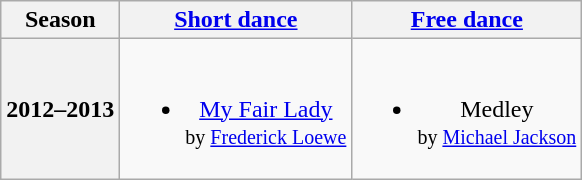<table class="wikitable" style="text-align:center">
<tr>
<th>Season</th>
<th><a href='#'>Short dance</a></th>
<th><a href='#'>Free dance</a></th>
</tr>
<tr>
<th>2012–2013 <br> </th>
<td><br><ul><li><a href='#'>My Fair Lady</a> <br><small> by <a href='#'>Frederick Loewe</a> </small></li></ul></td>
<td><br><ul><li>Medley <br><small> by <a href='#'>Michael Jackson</a> </small></li></ul></td>
</tr>
</table>
